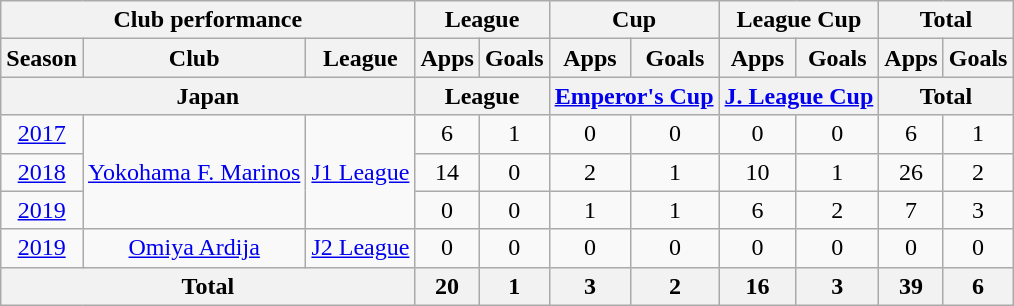<table class="wikitable" style="text-align:center;">
<tr>
<th colspan=3>Club performance</th>
<th colspan=2>League</th>
<th colspan=2>Cup</th>
<th colspan=2>League Cup</th>
<th colspan=2>Total</th>
</tr>
<tr>
<th>Season</th>
<th>Club</th>
<th>League</th>
<th>Apps</th>
<th>Goals</th>
<th>Apps</th>
<th>Goals</th>
<th>Apps</th>
<th>Goals</th>
<th>Apps</th>
<th>Goals</th>
</tr>
<tr>
<th colspan=3>Japan</th>
<th colspan=2>League</th>
<th colspan=2><a href='#'>Emperor's Cup</a></th>
<th colspan=2><a href='#'>J. League Cup</a></th>
<th colspan=2>Total</th>
</tr>
<tr>
<td><a href='#'>2017</a></td>
<td rowspan="3"><a href='#'>Yokohama F. Marinos</a></td>
<td rowspan="3"><a href='#'>J1 League</a></td>
<td>6</td>
<td>1</td>
<td>0</td>
<td>0</td>
<td>0</td>
<td>0</td>
<td>6</td>
<td>1</td>
</tr>
<tr>
<td><a href='#'>2018</a></td>
<td>14</td>
<td>0</td>
<td>2</td>
<td>1</td>
<td>10</td>
<td>1</td>
<td>26</td>
<td>2</td>
</tr>
<tr>
<td><a href='#'>2019</a></td>
<td>0</td>
<td>0</td>
<td>1</td>
<td>1</td>
<td>6</td>
<td>2</td>
<td>7</td>
<td>3</td>
</tr>
<tr>
<td><a href='#'>2019</a></td>
<td rowspan="1"><a href='#'>Omiya Ardija</a></td>
<td rowspan="1"><a href='#'>J2 League</a></td>
<td>0</td>
<td>0</td>
<td>0</td>
<td>0</td>
<td>0</td>
<td>0</td>
<td>0</td>
<td>0</td>
</tr>
<tr>
<th colspan=3>Total</th>
<th>20</th>
<th>1</th>
<th>3</th>
<th>2</th>
<th>16</th>
<th>3</th>
<th>39</th>
<th>6</th>
</tr>
</table>
